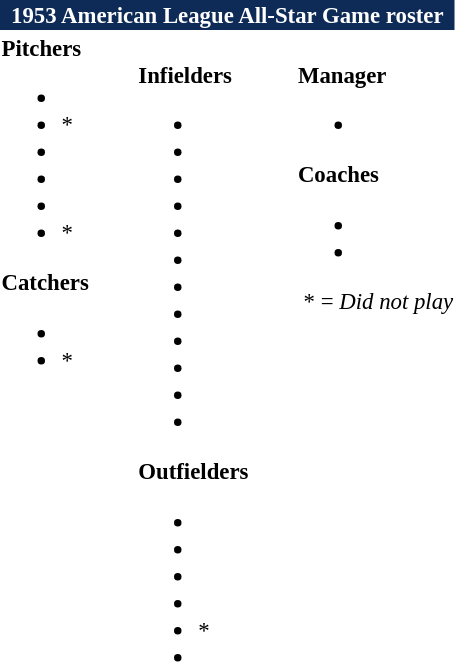<table class="toccolours" style="font-size: 95%;">
<tr>
<th colspan=10 style="background-color:  #0d2b56; color: #FFFFFF; text-align: center;">1953 American League All-Star Game roster</th>
</tr>
<tr>
<td valign="top"><strong>Pitchers</strong><br><ul><li></li><li> *</li><li></li><li></li><li></li><li> *</li></ul><strong>Catchers</strong><ul><li></li><li> *</li></ul></td>
<td width="25px"></td>
<td valign="top"><br><strong>Infielders</strong><ul><li></li><li></li><li></li><li></li><li></li><li></li><li></li><li></li><li></li><li></li><li></li><li></li></ul><strong>Outfielders</strong><ul><li></li><li></li><li></li><li></li><li> *</li><li></li></ul></td>
<td width="25px"></td>
<td valign="top"><br><strong>Manager</strong><ul><li></li></ul><strong>Coaches</strong><ul><li></li><li></li></ul> * = <em>Did not play</em></td>
</tr>
<tr>
</tr>
</table>
